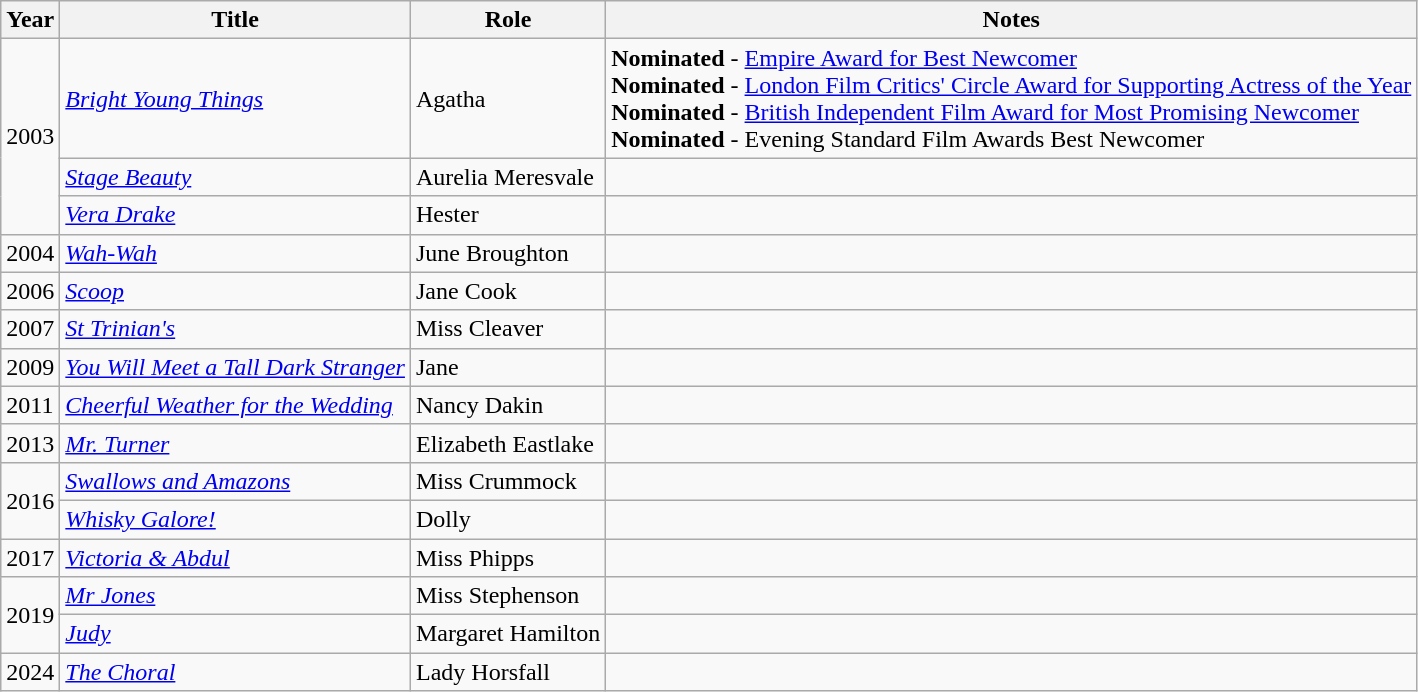<table class="wikitable sortable">
<tr>
<th>Year</th>
<th>Title</th>
<th>Role</th>
<th class="unsortable">Notes</th>
</tr>
<tr>
<td rowspan=3>2003</td>
<td><em><a href='#'>Bright Young Things</a></em></td>
<td>Agatha</td>
<td><strong>Nominated</strong> - <a href='#'>Empire Award for Best Newcomer</a><br> <strong>Nominated</strong> - <a href='#'>London Film Critics' Circle Award for Supporting Actress of the Year</a> <br> <strong>Nominated</strong> - <a href='#'>British Independent Film Award for Most Promising Newcomer</a><br><strong>Nominated</strong> - Evening Standard Film Awards Best Newcomer</td>
</tr>
<tr>
<td><em><a href='#'>Stage Beauty</a></em></td>
<td>Aurelia Meresvale</td>
<td></td>
</tr>
<tr>
<td><em><a href='#'>Vera Drake</a></em></td>
<td>Hester</td>
<td></td>
</tr>
<tr>
<td>2004</td>
<td><em><a href='#'>Wah-Wah</a></em></td>
<td>June Broughton</td>
<td></td>
</tr>
<tr>
<td>2006</td>
<td><em><a href='#'>Scoop</a></em></td>
<td>Jane Cook</td>
<td></td>
</tr>
<tr>
<td>2007</td>
<td><em><a href='#'>St Trinian's</a></em></td>
<td>Miss Cleaver</td>
<td></td>
</tr>
<tr>
<td>2009</td>
<td><em><a href='#'>You Will Meet a Tall Dark Stranger</a></em></td>
<td>Jane</td>
<td></td>
</tr>
<tr>
<td>2011</td>
<td><em><a href='#'>Cheerful Weather for the Wedding</a></em></td>
<td>Nancy Dakin</td>
<td></td>
</tr>
<tr>
<td>2013</td>
<td><em><a href='#'>Mr. Turner</a></em></td>
<td>Elizabeth Eastlake</td>
<td></td>
</tr>
<tr>
<td rowspan=2>2016</td>
<td><em><a href='#'>Swallows and Amazons</a></em></td>
<td>Miss Crummock</td>
<td></td>
</tr>
<tr>
<td><em><a href='#'>Whisky Galore!</a></em></td>
<td>Dolly</td>
<td></td>
</tr>
<tr>
<td>2017</td>
<td><em><a href='#'>Victoria & Abdul</a></em></td>
<td>Miss Phipps</td>
<td></td>
</tr>
<tr>
<td rowspan=2>2019</td>
<td><em><a href='#'>Mr Jones</a></em></td>
<td>Miss Stephenson</td>
<td></td>
</tr>
<tr>
<td><em><a href='#'>Judy</a></em></td>
<td>Margaret Hamilton</td>
<td></td>
</tr>
<tr>
<td>2024</td>
<td><em><a href='#'>The Choral</a></em></td>
<td>Lady Horsfall</td>
<td></td>
</tr>
</table>
